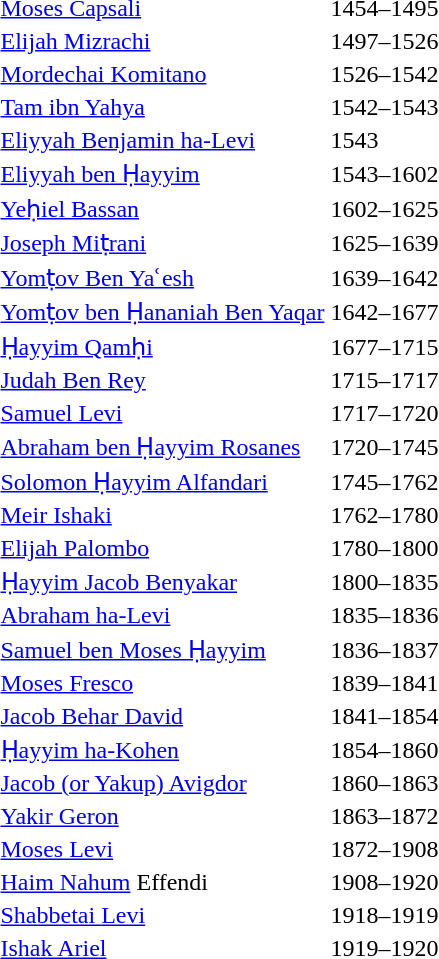<table>
<tr>
<td><a href='#'>Moses Capsali</a></td>
<td>1454–1495</td>
</tr>
<tr>
<td><a href='#'>Elijah Mizrachi</a></td>
<td>1497–1526</td>
</tr>
<tr>
<td><a href='#'>Mordechai Komitano</a></td>
<td>1526–1542</td>
</tr>
<tr>
<td><a href='#'>Tam ibn Yahya</a></td>
<td>1542–1543</td>
</tr>
<tr>
<td><a href='#'>Eliyyah Benjamin ha-Levi</a></td>
<td>1543</td>
</tr>
<tr>
<td><a href='#'>Eliyyah ben Ḥayyim</a></td>
<td>1543–1602</td>
</tr>
<tr>
<td><a href='#'>Yeḥiel Bassan</a></td>
<td>1602–1625</td>
</tr>
<tr>
<td><a href='#'>Joseph Miṭrani</a></td>
<td>1625–1639</td>
</tr>
<tr>
<td><a href='#'>Yomṭov Ben Yaʿesh</a></td>
<td>1639–1642</td>
</tr>
<tr>
<td><a href='#'>Yomṭov ben Ḥananiah Ben Yaqar</a></td>
<td>1642–1677</td>
</tr>
<tr>
<td><a href='#'>Ḥayyim Qamḥi</a></td>
<td>1677–1715</td>
</tr>
<tr>
<td><a href='#'>Judah Ben Rey</a></td>
<td>1715–1717</td>
</tr>
<tr>
<td><a href='#'>Samuel Levi</a></td>
<td>1717–1720</td>
</tr>
<tr>
<td><a href='#'>Abraham ben Ḥayyim Rosanes</a></td>
<td>1720–1745</td>
</tr>
<tr>
<td><a href='#'>Solomon Ḥayyim Alfandari</a></td>
<td>1745–1762</td>
</tr>
<tr>
<td><a href='#'>Meir Ishaki</a></td>
<td>1762–1780</td>
</tr>
<tr>
<td><a href='#'>Elijah Palombo</a></td>
<td>1780–1800</td>
</tr>
<tr>
<td><a href='#'>Ḥayyim Jacob Benyakar</a></td>
<td>1800–1835</td>
</tr>
<tr>
<td><a href='#'>Abraham ha-Levi</a></td>
<td>1835–1836</td>
</tr>
<tr>
<td><a href='#'>Samuel ben Moses Ḥayyim</a></td>
<td>1836–1837</td>
</tr>
<tr>
<td><a href='#'>Moses Fresco</a></td>
<td>1839–1841</td>
</tr>
<tr>
<td><a href='#'>Jacob Behar David</a></td>
<td>1841–1854</td>
</tr>
<tr>
<td><a href='#'>Ḥayyim ha-Kohen</a></td>
<td>1854–1860</td>
</tr>
<tr>
<td><a href='#'>Jacob (or Yakup) Avigdor</a></td>
<td>1860–1863</td>
</tr>
<tr>
<td><a href='#'>Yakir Geron</a></td>
<td>1863–1872</td>
</tr>
<tr>
<td><a href='#'>Moses Levi</a></td>
<td>1872–1908</td>
</tr>
<tr>
<td><a href='#'>Haim Nahum</a> Effendi</td>
<td>1908–1920</td>
</tr>
<tr>
<td><a href='#'>Shabbetai Levi</a></td>
<td>1918–1919</td>
</tr>
<tr>
<td><a href='#'>Ishak Ariel</a></td>
<td>1919–1920</td>
</tr>
</table>
